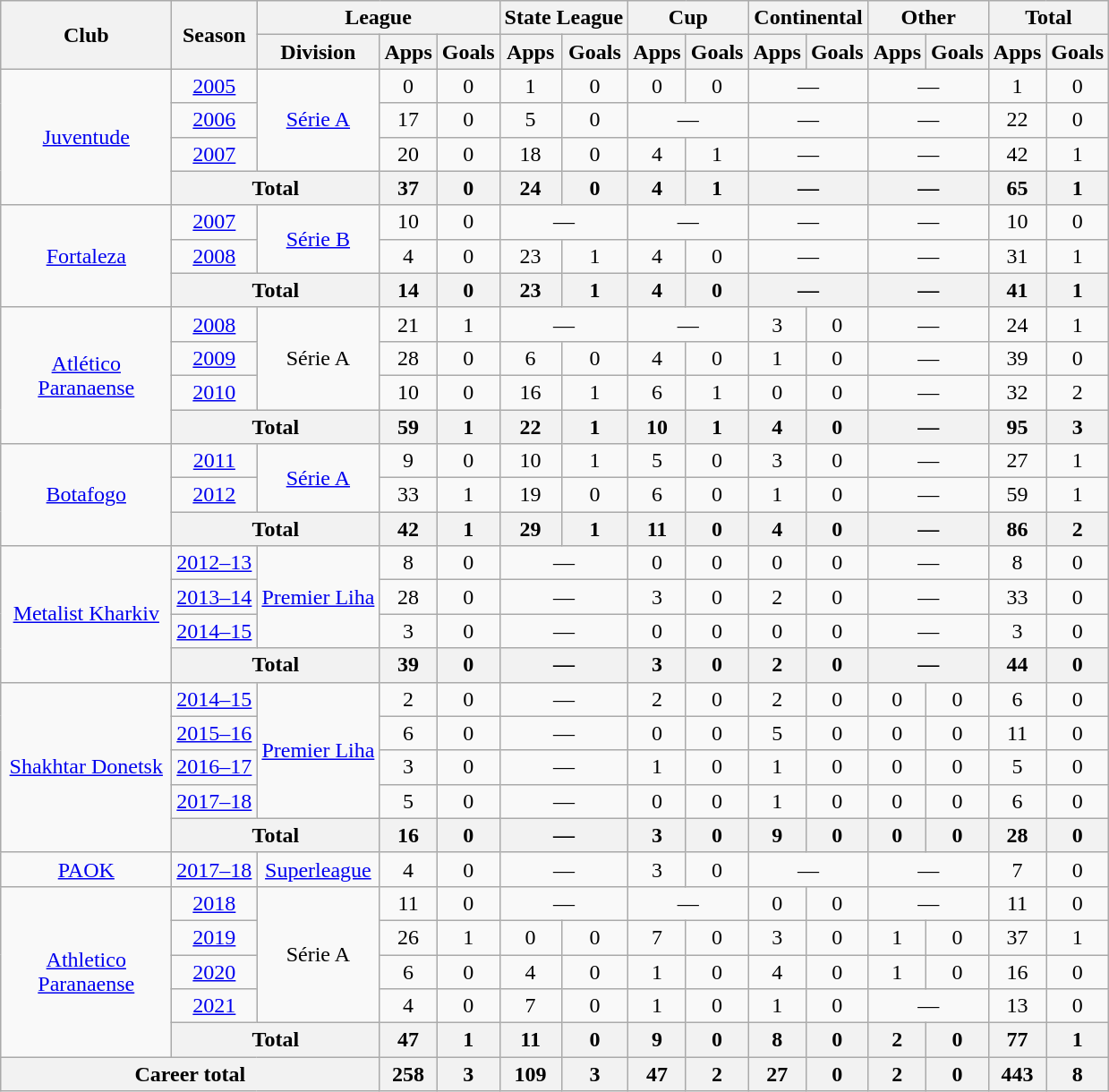<table class="wikitable" style="text-align:center">
<tr>
<th rowspan="2" style="width:120px;">Club</th>
<th rowspan="2">Season</th>
<th colspan="3">League</th>
<th colspan="2">State League</th>
<th colspan="2">Cup</th>
<th colspan="2">Continental</th>
<th colspan="2">Other</th>
<th colspan="2">Total</th>
</tr>
<tr>
<th>Division</th>
<th>Apps</th>
<th>Goals</th>
<th>Apps</th>
<th>Goals</th>
<th>Apps</th>
<th>Goals</th>
<th>Apps</th>
<th>Goals</th>
<th>Apps</th>
<th>Goals</th>
<th>Apps</th>
<th>Goals</th>
</tr>
<tr>
<td rowspan="4"><a href='#'>Juventude</a></td>
<td><a href='#'>2005</a></td>
<td rowspan="3"><a href='#'>Série A</a></td>
<td>0</td>
<td>0</td>
<td>1</td>
<td>0</td>
<td>0</td>
<td>0</td>
<td colspan="2">—</td>
<td colspan="2">—</td>
<td>1</td>
<td>0</td>
</tr>
<tr>
<td><a href='#'>2006</a></td>
<td>17</td>
<td>0</td>
<td>5</td>
<td>0</td>
<td colspan="2">—</td>
<td colspan="2">—</td>
<td colspan="2">—</td>
<td>22</td>
<td>0</td>
</tr>
<tr>
<td><a href='#'>2007</a></td>
<td>20</td>
<td>0</td>
<td>18</td>
<td>0</td>
<td>4</td>
<td>1</td>
<td colspan="2">—</td>
<td colspan="2">—</td>
<td>42</td>
<td>1</td>
</tr>
<tr>
<th colspan="2">Total</th>
<th>37</th>
<th>0</th>
<th>24</th>
<th>0</th>
<th>4</th>
<th>1</th>
<th colspan="2">—</th>
<th colspan="2">—</th>
<th>65</th>
<th>1</th>
</tr>
<tr>
<td rowspan="3"><a href='#'>Fortaleza</a></td>
<td><a href='#'>2007</a></td>
<td rowspan="2"><a href='#'>Série B</a></td>
<td>10</td>
<td>0</td>
<td colspan="2">—</td>
<td colspan="2">—</td>
<td colspan="2">—</td>
<td colspan="2">—</td>
<td>10</td>
<td>0</td>
</tr>
<tr>
<td><a href='#'>2008</a></td>
<td>4</td>
<td>0</td>
<td>23</td>
<td>1</td>
<td>4</td>
<td>0</td>
<td colspan="2">—</td>
<td colspan="2">—</td>
<td>31</td>
<td>1</td>
</tr>
<tr>
<th colspan="2">Total</th>
<th>14</th>
<th>0</th>
<th>23</th>
<th>1</th>
<th>4</th>
<th>0</th>
<th colspan="2">—</th>
<th colspan="2">—</th>
<th>41</th>
<th>1</th>
</tr>
<tr>
<td rowspan="4"><a href='#'>Atlético Paranaense</a></td>
<td><a href='#'>2008</a></td>
<td rowspan="3">Série A</td>
<td>21</td>
<td>1</td>
<td colspan="2">—</td>
<td colspan="2">—</td>
<td>3</td>
<td>0</td>
<td colspan="2">—</td>
<td>24</td>
<td>1</td>
</tr>
<tr>
<td><a href='#'>2009</a></td>
<td>28</td>
<td>0</td>
<td>6</td>
<td>0</td>
<td>4</td>
<td>0</td>
<td>1</td>
<td>0</td>
<td colspan="2">—</td>
<td>39</td>
<td>0</td>
</tr>
<tr>
<td><a href='#'>2010</a></td>
<td>10</td>
<td>0</td>
<td>16</td>
<td>1</td>
<td>6</td>
<td>1</td>
<td>0</td>
<td>0</td>
<td colspan="2">—</td>
<td>32</td>
<td>2</td>
</tr>
<tr>
<th colspan="2">Total</th>
<th>59</th>
<th>1</th>
<th>22</th>
<th>1</th>
<th>10</th>
<th>1</th>
<th>4</th>
<th>0</th>
<th colspan="2">—</th>
<th>95</th>
<th>3</th>
</tr>
<tr>
<td rowspan="3"><a href='#'>Botafogo</a></td>
<td><a href='#'>2011</a></td>
<td rowspan="2"><a href='#'>Série A</a></td>
<td>9</td>
<td>0</td>
<td>10</td>
<td>1</td>
<td>5</td>
<td>0</td>
<td>3</td>
<td>0</td>
<td colspan="2">—</td>
<td>27</td>
<td>1</td>
</tr>
<tr>
<td><a href='#'>2012</a></td>
<td>33</td>
<td>1</td>
<td>19</td>
<td>0</td>
<td>6</td>
<td>0</td>
<td>1</td>
<td>0</td>
<td colspan="2">—</td>
<td>59</td>
<td>1</td>
</tr>
<tr>
<th colspan="2">Total</th>
<th>42</th>
<th>1</th>
<th>29</th>
<th>1</th>
<th>11</th>
<th>0</th>
<th>4</th>
<th>0</th>
<th colspan="2">—</th>
<th>86</th>
<th>2</th>
</tr>
<tr>
<td rowspan="4"><a href='#'>Metalist Kharkiv</a></td>
<td><a href='#'>2012–13</a></td>
<td rowspan="3"><a href='#'>Premier Liha</a></td>
<td>8</td>
<td>0</td>
<td colspan="2">—</td>
<td>0</td>
<td>0</td>
<td>0</td>
<td>0</td>
<td colspan="2">—</td>
<td>8</td>
<td>0</td>
</tr>
<tr>
<td><a href='#'>2013–14</a></td>
<td>28</td>
<td>0</td>
<td colspan="2">—</td>
<td>3</td>
<td>0</td>
<td>2</td>
<td>0</td>
<td colspan="2">—</td>
<td>33</td>
<td>0</td>
</tr>
<tr>
<td><a href='#'>2014–15</a></td>
<td>3</td>
<td>0</td>
<td colspan="2">—</td>
<td>0</td>
<td>0</td>
<td>0</td>
<td>0</td>
<td colspan="2">—</td>
<td>3</td>
<td>0</td>
</tr>
<tr>
<th colspan="2">Total</th>
<th>39</th>
<th>0</th>
<th colspan="2">—</th>
<th>3</th>
<th>0</th>
<th>2</th>
<th>0</th>
<th colspan="2">—</th>
<th>44</th>
<th>0</th>
</tr>
<tr>
<td rowspan="5"><a href='#'>Shakhtar Donetsk</a></td>
<td><a href='#'>2014–15</a></td>
<td rowspan="4"><a href='#'>Premier Liha</a></td>
<td>2</td>
<td>0</td>
<td colspan="2">—</td>
<td>2</td>
<td>0</td>
<td>2</td>
<td>0</td>
<td>0</td>
<td>0</td>
<td>6</td>
<td>0</td>
</tr>
<tr>
<td><a href='#'>2015–16</a></td>
<td>6</td>
<td>0</td>
<td colspan="2">—</td>
<td>0</td>
<td>0</td>
<td>5</td>
<td>0</td>
<td>0</td>
<td>0</td>
<td>11</td>
<td>0</td>
</tr>
<tr>
<td><a href='#'>2016–17</a></td>
<td>3</td>
<td>0</td>
<td colspan="2">—</td>
<td>1</td>
<td>0</td>
<td>1</td>
<td>0</td>
<td>0</td>
<td>0</td>
<td>5</td>
<td>0</td>
</tr>
<tr>
<td><a href='#'>2017–18</a></td>
<td>5</td>
<td>0</td>
<td colspan="2">—</td>
<td>0</td>
<td>0</td>
<td>1</td>
<td>0</td>
<td>0</td>
<td>0</td>
<td>6</td>
<td>0</td>
</tr>
<tr>
<th colspan="2">Total</th>
<th>16</th>
<th>0</th>
<th colspan="2">—</th>
<th>3</th>
<th>0</th>
<th>9</th>
<th>0</th>
<th>0</th>
<th>0</th>
<th>28</th>
<th>0</th>
</tr>
<tr>
<td><a href='#'>PAOK</a></td>
<td><a href='#'>2017–18</a></td>
<td><a href='#'>Superleague</a></td>
<td>4</td>
<td>0</td>
<td colspan="2">—</td>
<td>3</td>
<td>0</td>
<td colspan="2">—</td>
<td colspan="2">—</td>
<td>7</td>
<td>0</td>
</tr>
<tr>
<td rowspan="5"><a href='#'>Athletico Paranaense</a></td>
<td><a href='#'>2018</a></td>
<td rowspan="4">Série A</td>
<td>11</td>
<td>0</td>
<td colspan="2">—</td>
<td colspan="2">—</td>
<td>0</td>
<td>0</td>
<td colspan="2">—</td>
<td>11</td>
<td>0</td>
</tr>
<tr>
<td><a href='#'>2019</a></td>
<td>26</td>
<td>1</td>
<td>0</td>
<td>0</td>
<td>7</td>
<td>0</td>
<td>3</td>
<td>0</td>
<td>1</td>
<td>0</td>
<td>37</td>
<td>1</td>
</tr>
<tr>
<td><a href='#'>2020</a></td>
<td>6</td>
<td>0</td>
<td>4</td>
<td>0</td>
<td>1</td>
<td>0</td>
<td>4</td>
<td>0</td>
<td>1</td>
<td>0</td>
<td>16</td>
<td>0</td>
</tr>
<tr>
<td><a href='#'>2021</a></td>
<td>4</td>
<td>0</td>
<td>7</td>
<td>0</td>
<td>1</td>
<td>0</td>
<td>1</td>
<td>0</td>
<td colspan="2">—</td>
<td>13</td>
<td>0</td>
</tr>
<tr>
<th colspan="2">Total</th>
<th>47</th>
<th>1</th>
<th>11</th>
<th>0</th>
<th>9</th>
<th>0</th>
<th>8</th>
<th>0</th>
<th>2</th>
<th>0</th>
<th>77</th>
<th>1</th>
</tr>
<tr>
<th colspan="3">Career total</th>
<th>258</th>
<th>3</th>
<th>109</th>
<th>3</th>
<th>47</th>
<th>2</th>
<th>27</th>
<th>0</th>
<th>2</th>
<th>0</th>
<th>443</th>
<th>8</th>
</tr>
</table>
